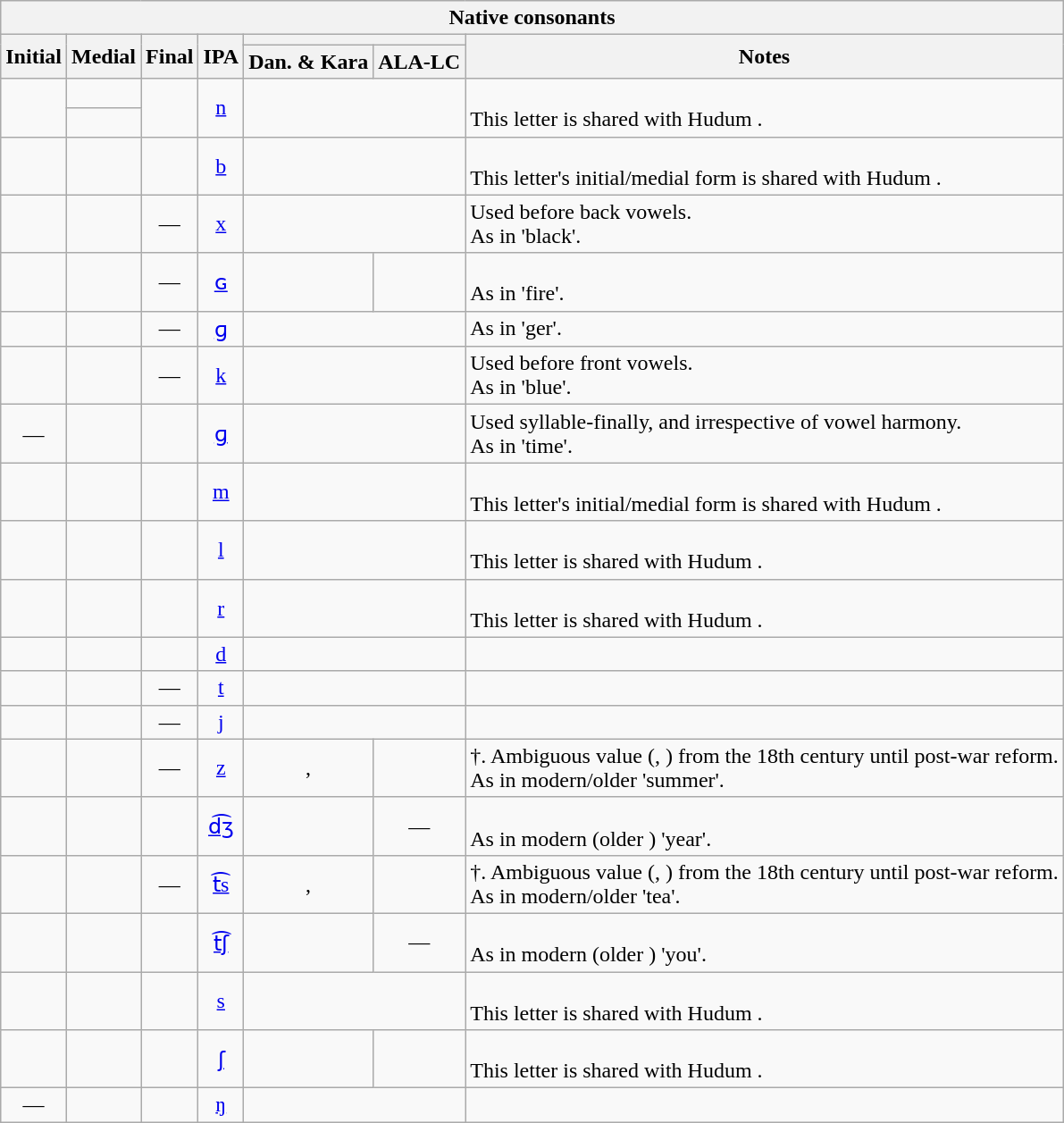<table class="wikitable nounderlines" style="display: inline-table; text-align: center">
<tr>
<th colspan="7">Native consonants</th>
</tr>
<tr>
<th rowspan="2">Initial</th>
<th rowspan="2">Medial</th>
<th rowspan="2">Final</th>
<th rowspan="2">IPA</th>
<th colspan="2"></th>
<th rowspan="2">Notes</th>
</tr>
<tr>
<th>Dan. & Kara</th>
<th>ALA-LC</th>
</tr>
<tr>
<td rowspan="2"></td>
<td></td>
<td rowspan="2"></td>
<td rowspan="2"><a href='#'>n</a></td>
<td colspan="2" rowspan="2"><em></em></td>
<td rowspan="2" style="text-align: left"><br>This letter is shared with Hudum <em></em>.</td>
</tr>
<tr>
<td></td>
</tr>
<tr>
<td></td>
<td></td>
<td></td>
<td><a href='#'>b</a></td>
<td colspan="2"><em></em></td>
<td style="text-align: left"><br>This letter's initial/medial form is shared with Hudum <em></em>.</td>
</tr>
<tr>
<td></td>
<td></td>
<td>—</td>
<td><a href='#'>x</a></td>
<td colspan="2"><em></em></td>
<td style="text-align: left">Used before back vowels.<br>As in  <em></em> 'black'.<br></td>
</tr>
<tr>
<td></td>
<td></td>
<td>—</td>
<td><a href='#'>ɢ</a></td>
<td><strong><em></em></strong></td>
<td><em></em></td>
<td style="text-align: left"><br>As in  <em></em> 'fire'.<br></td>
</tr>
<tr>
<td></td>
<td></td>
<td>—</td>
<td><a href='#'>ɡ</a></td>
<td colspan="2"><em></em></td>
<td style="text-align: left">As in  <em></em> 'ger'.<br></td>
</tr>
<tr>
<td></td>
<td></td>
<td>—</td>
<td><a href='#'>k</a></td>
<td colspan="2"><em></em></td>
<td style="text-align: left">Used before front vowels.<br>As in  <em></em> 'blue'.<br></td>
</tr>
<tr>
<td>—</td>
<td></td>
<td></td>
<td><a href='#'>ɡ</a></td>
<td colspan="2"><em></em></td>
<td style="text-align: left">Used syllable-finally, and irrespective of vowel harmony.<br>As in  <em></em> 'time'.<br></td>
</tr>
<tr>
<td></td>
<td></td>
<td></td>
<td><a href='#'>m</a></td>
<td colspan="2"><em></em></td>
<td style="text-align: left"><br>This letter's initial/medial form is shared with Hudum <em></em>.</td>
</tr>
<tr>
<td></td>
<td></td>
<td></td>
<td><a href='#'>l</a></td>
<td colspan="2"><em></em></td>
<td style="text-align: left"><br>This letter is shared with Hudum <em></em>.</td>
</tr>
<tr>
<td></td>
<td></td>
<td></td>
<td><a href='#'>r</a></td>
<td colspan="2"><em></em></td>
<td style="text-align: left"><br>This letter is shared with Hudum <em></em>.</td>
</tr>
<tr>
<td></td>
<td></td>
<td></td>
<td><a href='#'>d</a></td>
<td colspan="2"><em></em></td>
<td style="text-align: left"></td>
</tr>
<tr>
<td></td>
<td></td>
<td>—</td>
<td><a href='#'>t</a></td>
<td colspan="2"><em></em></td>
<td style="text-align: left"></td>
</tr>
<tr>
<td></td>
<td></td>
<td>—</td>
<td><a href='#'>j</a></td>
<td colspan="2"><em></em></td>
<td style="text-align: left"></td>
</tr>
<tr>
<td></td>
<td></td>
<td>—</td>
<td><a href='#'>z</a></td>
<td><em></em>, <em></em></td>
<td><em></em></td>
<td style="text-align: left">†. Ambiguous value (<em></em>, <em></em>) from the 18th century until post-war reform.<br>As in modern/older  <em></em> 'summer'.<br></td>
</tr>
<tr>
<td></td>
<td></td>
<td></td>
<td><a href='#'>d͡ʒ</a></td>
<td><em></em></td>
<td>—</td>
<td style="text-align: left"><br>As in modern  <em></em> (older  <em></em>) 'year'.<br></td>
</tr>
<tr>
<td></td>
<td></td>
<td>—</td>
<td><a href='#'>t͡s</a></td>
<td><em></em>, <em></em></td>
<td><em></em></td>
<td style="text-align: left">†. Ambiguous value (<em></em>, <em></em>) from the 18th century until post-war reform.<br>As in modern/older  <em></em> 'tea'.<br></td>
</tr>
<tr>
<td></td>
<td></td>
<td></td>
<td><a href='#'>t͡ʃ</a></td>
<td><em></em></td>
<td>—</td>
<td style="text-align: left"><br>As in modern  <em></em> (older  <em></em>) 'you'.<br></td>
</tr>
<tr>
<td></td>
<td></td>
<td></td>
<td><a href='#'>s</a></td>
<td colspan="2"><em></em></td>
<td style="text-align: left"><br>This letter is shared with Hudum <em></em>.</td>
</tr>
<tr>
<td></td>
<td></td>
<td></td>
<td><a href='#'>ʃ</a></td>
<td><em></em></td>
<td><em></em></td>
<td style="text-align: left"><br>This letter is shared with Hudum <em></em>.</td>
</tr>
<tr>
<td>—</td>
<td></td>
<td></td>
<td><a href='#'>ŋ</a></td>
<td colspan="2"><em></em></td>
<td style="text-align: left"></td>
</tr>
</table>
